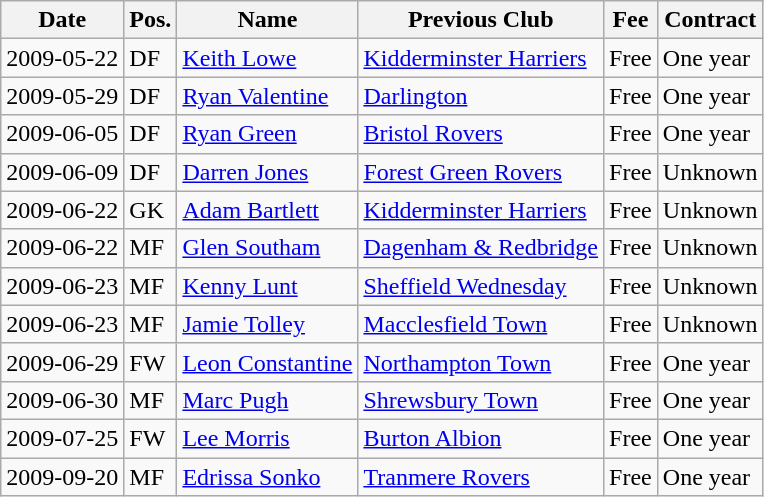<table class="wikitable">
<tr>
<th>Date</th>
<th>Pos.</th>
<th>Name</th>
<th>Previous Club</th>
<th>Fee</th>
<th>Contract</th>
</tr>
<tr>
<td>2009-05-22</td>
<td>DF</td>
<td> <a href='#'>Keith Lowe</a></td>
<td><a href='#'>Kidderminster Harriers</a></td>
<td>Free</td>
<td>One year</td>
</tr>
<tr>
<td>2009-05-29</td>
<td>DF</td>
<td> <a href='#'>Ryan Valentine</a></td>
<td><a href='#'>Darlington</a></td>
<td>Free</td>
<td>One year</td>
</tr>
<tr>
<td>2009-06-05</td>
<td>DF</td>
<td> <a href='#'>Ryan Green</a></td>
<td><a href='#'>Bristol Rovers</a></td>
<td>Free</td>
<td>One year</td>
</tr>
<tr>
<td>2009-06-09</td>
<td>DF</td>
<td> <a href='#'>Darren Jones</a></td>
<td><a href='#'>Forest Green Rovers</a></td>
<td>Free</td>
<td>Unknown</td>
</tr>
<tr>
<td>2009-06-22</td>
<td>GK</td>
<td> <a href='#'>Adam Bartlett</a></td>
<td><a href='#'>Kidderminster Harriers</a></td>
<td>Free</td>
<td>Unknown</td>
</tr>
<tr>
<td>2009-06-22</td>
<td>MF</td>
<td> <a href='#'>Glen Southam</a></td>
<td><a href='#'>Dagenham & Redbridge</a></td>
<td>Free</td>
<td>Unknown</td>
</tr>
<tr>
<td>2009-06-23</td>
<td>MF</td>
<td> <a href='#'>Kenny Lunt</a></td>
<td><a href='#'>Sheffield Wednesday</a></td>
<td>Free</td>
<td>Unknown</td>
</tr>
<tr>
<td>2009-06-23</td>
<td>MF</td>
<td> <a href='#'>Jamie Tolley</a></td>
<td><a href='#'>Macclesfield Town</a></td>
<td>Free</td>
<td>Unknown</td>
</tr>
<tr>
<td>2009-06-29</td>
<td>FW</td>
<td> <a href='#'>Leon Constantine</a></td>
<td><a href='#'>Northampton Town</a></td>
<td>Free</td>
<td>One year</td>
</tr>
<tr>
<td>2009-06-30</td>
<td>MF</td>
<td> <a href='#'>Marc Pugh</a></td>
<td><a href='#'>Shrewsbury Town</a></td>
<td>Free</td>
<td>One year</td>
</tr>
<tr>
<td>2009-07-25</td>
<td>FW</td>
<td> <a href='#'>Lee Morris</a></td>
<td><a href='#'>Burton Albion</a></td>
<td>Free</td>
<td>One year</td>
</tr>
<tr>
<td>2009-09-20</td>
<td>MF</td>
<td> <a href='#'>Edrissa Sonko</a></td>
<td><a href='#'>Tranmere Rovers</a></td>
<td>Free</td>
<td>One year</td>
</tr>
</table>
